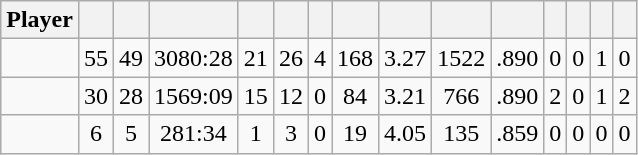<table class="wikitable sortable" style="text-align:center;">
<tr>
<th>Player</th>
<th></th>
<th></th>
<th></th>
<th></th>
<th></th>
<th></th>
<th></th>
<th></th>
<th></th>
<th></th>
<th></th>
<th></th>
<th></th>
<th></th>
</tr>
<tr>
<td></td>
<td>55</td>
<td>49</td>
<td>3080:28</td>
<td>21</td>
<td>26</td>
<td>4</td>
<td>168</td>
<td>3.27</td>
<td>1522</td>
<td>.890</td>
<td>0</td>
<td>0</td>
<td>1</td>
<td>0</td>
</tr>
<tr>
<td></td>
<td>30</td>
<td>28</td>
<td>1569:09</td>
<td>15</td>
<td>12</td>
<td>0</td>
<td>84</td>
<td>3.21</td>
<td>766</td>
<td>.890</td>
<td>2</td>
<td>0</td>
<td>1</td>
<td>2</td>
</tr>
<tr>
<td></td>
<td>6</td>
<td>5</td>
<td>281:34</td>
<td>1</td>
<td>3</td>
<td>0</td>
<td>19</td>
<td>4.05</td>
<td>135</td>
<td>.859</td>
<td>0</td>
<td>0</td>
<td>0</td>
<td>0</td>
</tr>
</table>
